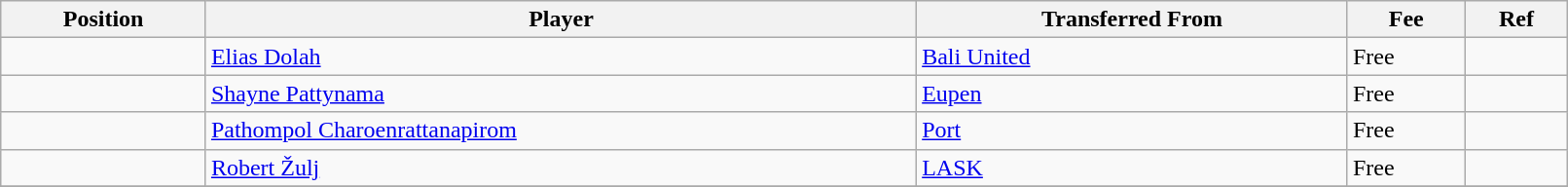<table class="wikitable sortable" style="width:85%; text-align:center; font-size:100%; text-align:left;">
<tr>
<th>Position</th>
<th>Player</th>
<th>Transferred From</th>
<th>Fee</th>
<th>Ref</th>
</tr>
<tr>
<td></td>
<td> <a href='#'>Elias Dolah</a></td>
<td> <a href='#'>Bali United</a></td>
<td>Free</td>
<td></td>
</tr>
<tr>
<td></td>
<td> <a href='#'>Shayne Pattynama</a></td>
<td> <a href='#'>Eupen</a></td>
<td>Free</td>
<td></td>
</tr>
<tr>
<td></td>
<td> <a href='#'>Pathompol Charoenrattanapirom</a></td>
<td> <a href='#'>Port</a></td>
<td>Free</td>
<td></td>
</tr>
<tr>
<td></td>
<td> <a href='#'>Robert Žulj</a></td>
<td> <a href='#'>LASK</a></td>
<td>Free</td>
<td></td>
</tr>
<tr>
</tr>
</table>
